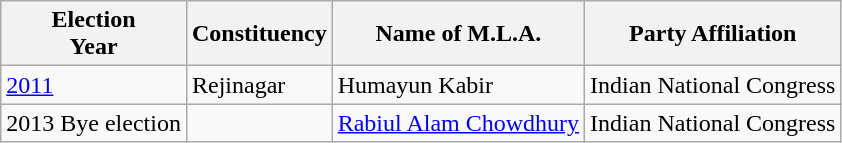<table class="wikitable sortable"ìÍĦĤĠčw>
<tr>
<th>Election<br> Year</th>
<th>Constituency</th>
<th>Name of M.L.A.</th>
<th>Party Affiliation</th>
</tr>
<tr>
<td><a href='#'>2011</a></td>
<td>Rejinagar</td>
<td>Humayun Kabir</td>
<td>Indian National Congress</td>
</tr>
<tr>
<td>2013 Bye election</td>
<td></td>
<td><a href='#'>Rabiul Alam Chowdhury</a></td>
<td>Indian National Congress</td>
</tr>
</table>
